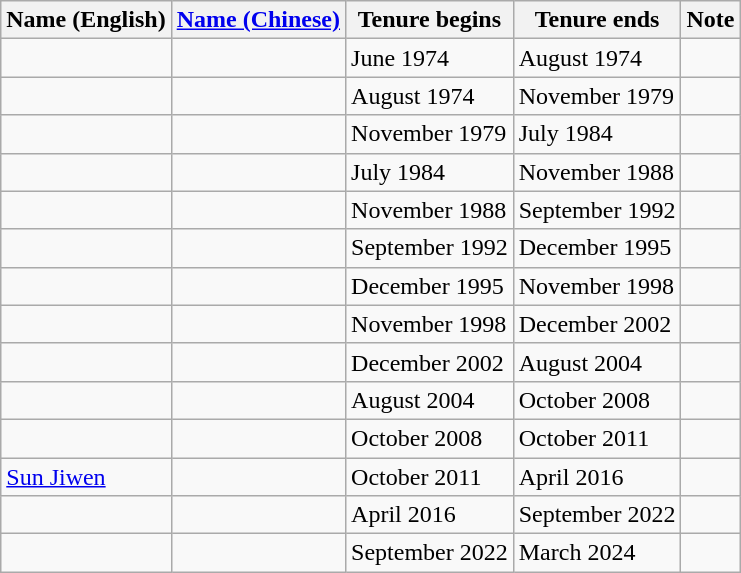<table class="wikitable">
<tr>
<th>Name (English)</th>
<th><a href='#'>Name (Chinese)</a></th>
<th>Tenure begins</th>
<th>Tenure ends</th>
<th>Note</th>
</tr>
<tr>
<td></td>
<td></td>
<td>June 1974</td>
<td>August 1974</td>
<td></td>
</tr>
<tr>
<td></td>
<td></td>
<td>August 1974</td>
<td>November 1979</td>
<td></td>
</tr>
<tr>
<td></td>
<td></td>
<td>November 1979</td>
<td>July 1984</td>
<td></td>
</tr>
<tr>
<td></td>
<td></td>
<td>July 1984</td>
<td>November 1988</td>
<td></td>
</tr>
<tr>
<td></td>
<td></td>
<td>November 1988</td>
<td>September 1992</td>
<td></td>
</tr>
<tr>
<td></td>
<td></td>
<td>September 1992</td>
<td>December 1995</td>
<td></td>
</tr>
<tr>
<td></td>
<td></td>
<td>December 1995</td>
<td>November 1998</td>
<td></td>
</tr>
<tr>
<td></td>
<td></td>
<td>November 1998</td>
<td>December 2002</td>
<td></td>
</tr>
<tr>
<td></td>
<td></td>
<td>December 2002</td>
<td>August 2004</td>
<td></td>
</tr>
<tr>
<td></td>
<td></td>
<td>August 2004</td>
<td>October 2008</td>
<td></td>
</tr>
<tr>
<td></td>
<td></td>
<td>October 2008</td>
<td>October 2011</td>
<td></td>
</tr>
<tr>
<td><a href='#'>Sun Jiwen</a></td>
<td></td>
<td>October 2011</td>
<td>April 2016</td>
<td></td>
</tr>
<tr>
<td></td>
<td></td>
<td>April 2016</td>
<td>September 2022</td>
<td></td>
</tr>
<tr>
<td></td>
<td></td>
<td>September 2022</td>
<td>March 2024</td>
<td></td>
</tr>
</table>
